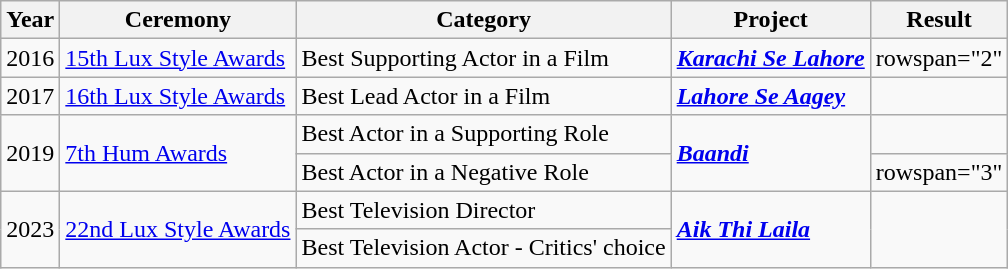<table class="wikitable style">
<tr>
<th>Year</th>
<th>Ceremony</th>
<th>Category</th>
<th>Project</th>
<th>Result</th>
</tr>
<tr>
<td>2016</td>
<td><a href='#'>15th Lux Style Awards</a></td>
<td>Best Supporting Actor in a Film</td>
<td><strong><em><a href='#'>Karachi Se Lahore</a></em></strong></td>
<td>rowspan="2" </td>
</tr>
<tr>
<td>2017</td>
<td><a href='#'>16th Lux Style Awards</a></td>
<td>Best Lead Actor in a Film</td>
<td><strong><em><a href='#'>Lahore Se Aagey</a></em></strong></td>
</tr>
<tr>
<td rowspan="2">2019</td>
<td rowspan="2"><a href='#'>7th Hum Awards</a></td>
<td>Best Actor in a Supporting Role</td>
<td rowspan="2"><strong><em><a href='#'>Baandi</a></em></strong></td>
<td></td>
</tr>
<tr>
<td>Best Actor in a Negative Role</td>
<td>rowspan="3" </td>
</tr>
<tr>
<td rowspan="2">2023</td>
<td rowspan="2"><a href='#'>22nd Lux Style Awards</a></td>
<td>Best Television Director</td>
<td rowspan="2"><strong><em><a href='#'>Aik Thi Laila</a></em></strong></td>
</tr>
<tr>
<td>Best Television Actor - Critics' choice</td>
</tr>
</table>
